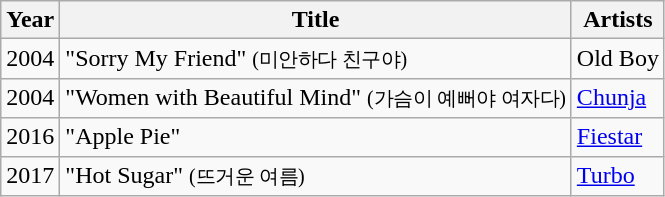<table class="wikitable">
<tr>
<th>Year</th>
<th>Title</th>
<th>Artists</th>
</tr>
<tr>
<td>2004</td>
<td>"Sorry My Friend" <small>(미안하다 친구야)</small></td>
<td>Old Boy</td>
</tr>
<tr>
<td>2004</td>
<td>"Women with Beautiful Mind" <small>(가슴이 예뻐야 여자다)</small></td>
<td><a href='#'>Chunja</a></td>
</tr>
<tr>
<td>2016</td>
<td>"Apple Pie"</td>
<td><a href='#'>Fiestar</a></td>
</tr>
<tr>
<td>2017</td>
<td>"Hot Sugar" <small>(뜨거운 여름)</small></td>
<td><a href='#'>Turbo</a></td>
</tr>
</table>
